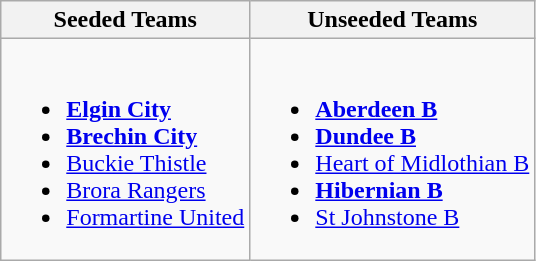<table class="wikitable">
<tr>
<th>Seeded Teams</th>
<th>Unseeded Teams</th>
</tr>
<tr>
<td valign="top"><br><ul><li><strong><a href='#'>Elgin City</a></strong></li><li><strong><a href='#'>Brechin City</a></strong></li><li><a href='#'>Buckie Thistle</a></li><li><a href='#'>Brora Rangers</a></li><li><a href='#'>Formartine United</a></li></ul></td>
<td valign="top"><br><ul><li><strong><a href='#'>Aberdeen B</a></strong></li><li><strong><a href='#'>Dundee B</a></strong></li><li><a href='#'>Heart of Midlothian B</a></li><li><strong><a href='#'>Hibernian B</a></strong></li><li><a href='#'>St Johnstone B</a></li></ul></td>
</tr>
</table>
